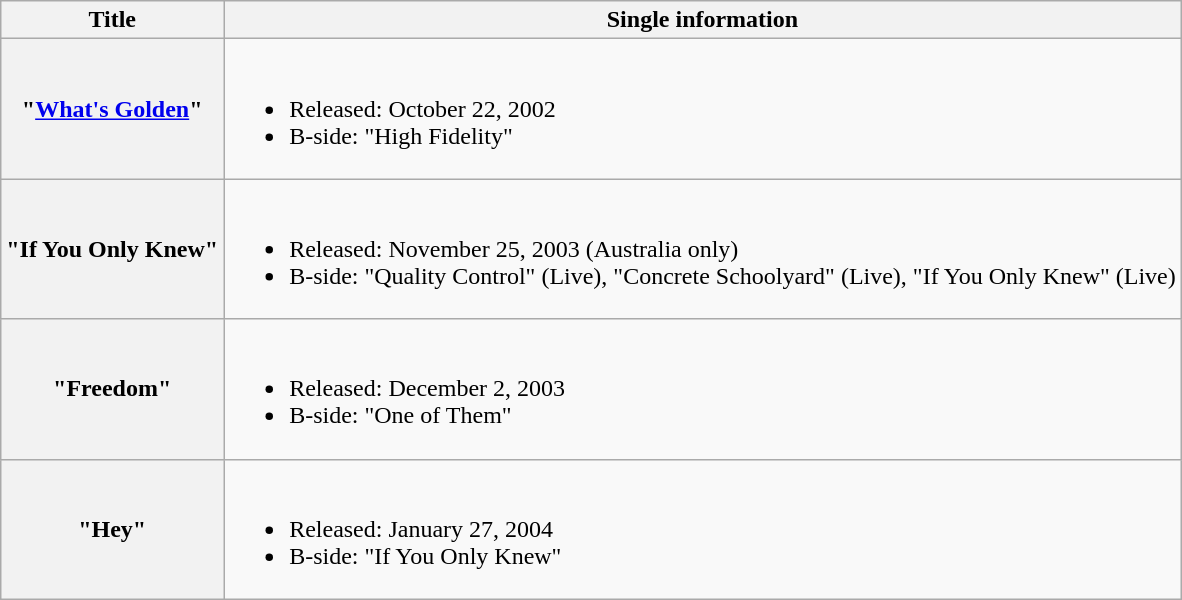<table class="wikitable plainrowheaders">
<tr>
<th>Title</th>
<th>Single information</th>
</tr>
<tr>
<th scope="row">"<a href='#'>What's Golden</a>"</th>
<td><br><ul><li>Released: October 22, 2002</li><li>B-side: "High Fidelity"</li></ul></td>
</tr>
<tr>
<th scope="row">"If You Only Knew"</th>
<td><br><ul><li>Released: November 25, 2003 (Australia only)</li><li>B-side: "Quality Control" (Live), "Concrete Schoolyard" (Live), "If You Only Knew" (Live)</li></ul></td>
</tr>
<tr>
<th scope="row">"Freedom"</th>
<td><br><ul><li>Released: December 2, 2003</li><li>B-side: "One of Them"</li></ul></td>
</tr>
<tr>
<th scope="row">"Hey"</th>
<td><br><ul><li>Released: January 27, 2004</li><li>B-side: "If You Only Knew"</li></ul></td>
</tr>
</table>
